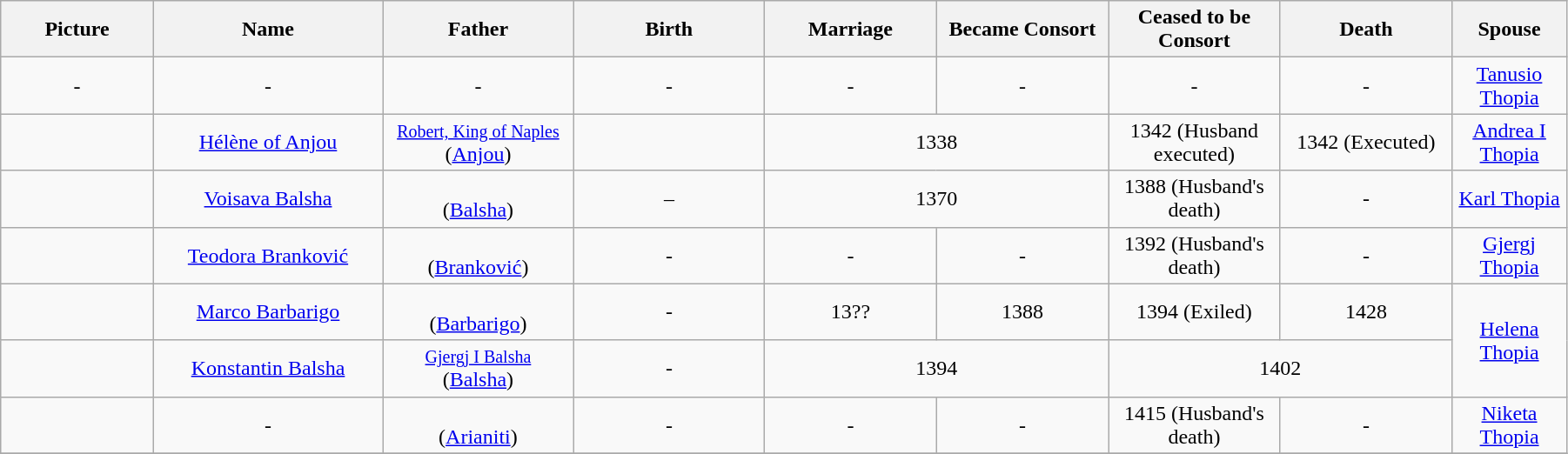<table width=95% class="wikitable">
<tr>
<th width = "8%">Picture</th>
<th width = "12%">Name</th>
<th width = "10%">Father</th>
<th width = "10%">Birth</th>
<th width = "9%">Marriage</th>
<th width = "9%">Became Consort</th>
<th width = "9%">Ceased to be Consort</th>
<th width = "9%">Death</th>
<th width = "6%">Spouse</th>
</tr>
<tr>
<td align="center">-</td>
<td align="center">-</td>
<td align="center">-</td>
<td align="center">-</td>
<td align="center">-</td>
<td align="center">-</td>
<td align="center">-</td>
<td align="center">-</td>
<td align="center"><a href='#'>Tanusio Thopia</a></td>
</tr>
<tr>
<td align="center"></td>
<td align="center"><a href='#'>Hélène of Anjou</a></td>
<td align=center><small><a href='#'>Robert, King of Naples</a></small><br>(<a href='#'>Anjou</a>)</td>
<td align="center"></td>
<td align=center colspan=2>1338</td>
<td align="center">1342 (Husband executed)</td>
<td align="center">1342 (Executed)</td>
<td align="center"><a href='#'>Andrea I Thopia</a></td>
</tr>
<tr>
<td align="center"></td>
<td align="center"><a href='#'>Voisava Balsha</a></td>
<td align="center"><br>(<a href='#'>Balsha</a>)</td>
<td align="center">–</td>
<td align=center colspan=2>1370</td>
<td align="center">1388 (Husband's death)</td>
<td align="center">-</td>
<td align="center"><a href='#'>Karl Thopia</a></td>
</tr>
<tr>
<td align="center"></td>
<td align="center"><a href='#'>Teodora Branković</a></td>
<td align="center"><br>(<a href='#'>Branković</a>)</td>
<td align="center">-</td>
<td align="center">-</td>
<td align="center">-</td>
<td align="center">1392 (Husband's death)</td>
<td align="center">-</td>
<td align="center"><a href='#'>Gjergj Thopia</a></td>
</tr>
<tr>
<td align="center"></td>
<td align="center"><a href='#'>Marco Barbarigo</a></td>
<td align=center><br>(<a href='#'>Barbarigo</a>)</td>
<td align="center">-</td>
<td align="center">13??</td>
<td align="center">1388</td>
<td align="center">1394 (Exiled)</td>
<td align="center">1428</td>
<td align="center" rowspan="2"><a href='#'>Helena Thopia</a></td>
</tr>
<tr>
<td align="center"></td>
<td align="center"><a href='#'>Konstantin Balsha</a></td>
<td align=center><small><a href='#'> Gjergj I Balsha</a></small><br>(<a href='#'>Balsha</a>)</td>
<td align="center">-</td>
<td align=center colspan=2>1394</td>
<td align=center colspan=2>1402</td>
</tr>
<tr>
<td align="center"></td>
<td align="center">-</td>
<td align="center"><br>(<a href='#'>Arianiti</a>)</td>
<td align="center">-</td>
<td align="center">-</td>
<td align="center">-</td>
<td align="center">1415 (Husband's death)</td>
<td align="center">-</td>
<td align="center"><a href='#'>Niketa Thopia</a></td>
</tr>
<tr>
</tr>
</table>
